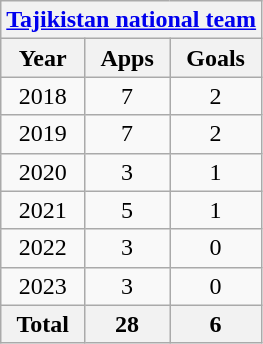<table class="wikitable" style="text-align:center">
<tr>
<th colspan=3><a href='#'>Tajikistan national team</a></th>
</tr>
<tr>
<th>Year</th>
<th>Apps</th>
<th>Goals</th>
</tr>
<tr>
<td>2018</td>
<td>7</td>
<td>2</td>
</tr>
<tr>
<td>2019</td>
<td>7</td>
<td>2</td>
</tr>
<tr>
<td>2020</td>
<td>3</td>
<td>1</td>
</tr>
<tr>
<td>2021</td>
<td>5</td>
<td>1</td>
</tr>
<tr>
<td>2022</td>
<td>3</td>
<td>0</td>
</tr>
<tr>
<td>2023</td>
<td>3</td>
<td>0</td>
</tr>
<tr>
<th>Total</th>
<th>28</th>
<th>6</th>
</tr>
</table>
